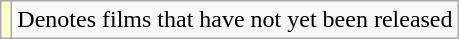<table class="wikitable">
<tr>
<td style="background:#ffc;"></td>
<td>Denotes films that have not yet been released</td>
</tr>
</table>
